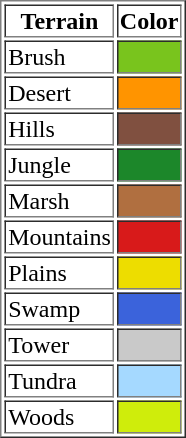<table border="1" style="float:right">
<tr>
<th>Terrain</th>
<th>Color</th>
</tr>
<tr>
<td>Brush</td>
<td bgcolor="#79c41d"> </td>
</tr>
<tr>
<td>Desert</td>
<td bgcolor="#ff9400"> </td>
</tr>
<tr>
<td>Hills</td>
<td bgcolor="#805040"> </td>
</tr>
<tr>
<td>Jungle</td>
<td bgcolor="#1c872a"> </td>
</tr>
<tr>
<td>Marsh</td>
<td bgcolor="#b06f40"> </td>
</tr>
<tr>
<td>Mountains</td>
<td bgcolor="#d81a1a"> </td>
</tr>
<tr>
<td>Plains</td>
<td bgcolor="#eddd00"> </td>
</tr>
<tr>
<td>Swamp</td>
<td bgcolor="#3b63db"> </td>
</tr>
<tr>
<td>Tower</td>
<td bgcolor="#c9c9c9"> </td>
</tr>
<tr>
<td>Tundra</td>
<td bgcolor="#a5d9ff"> </td>
</tr>
<tr>
<td>Woods</td>
<td bgcolor="#cfed0b"> </td>
</tr>
</table>
